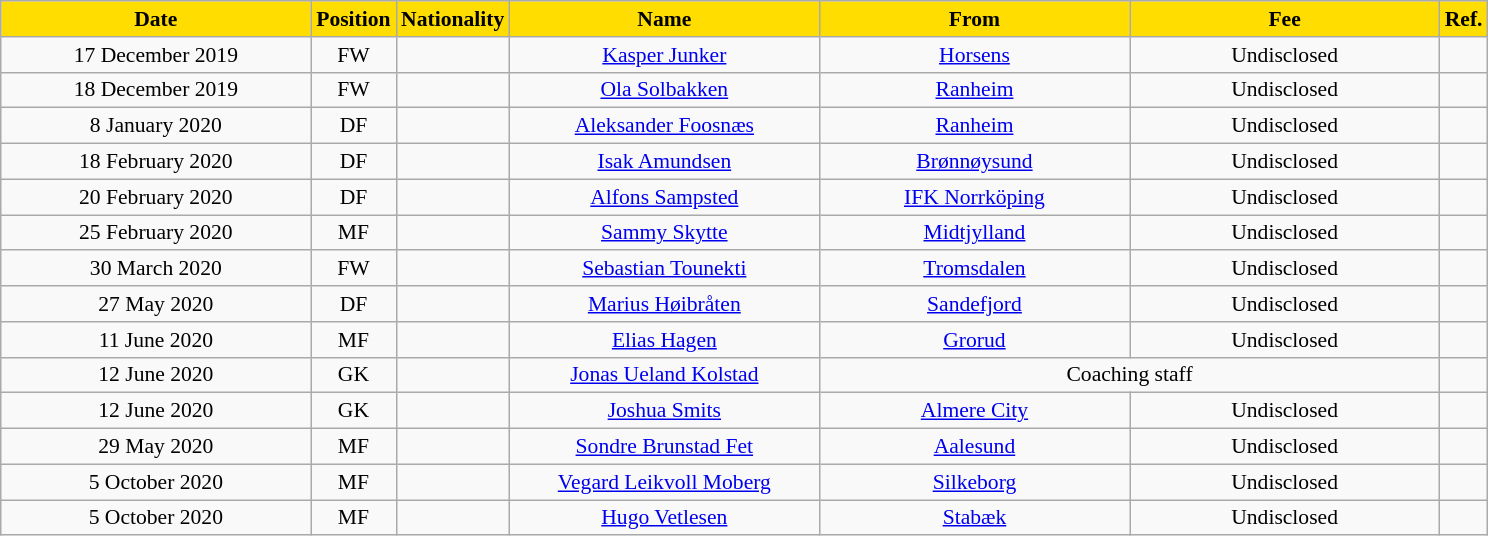<table class="wikitable"  style="text-align:center; font-size:90%; ">
<tr>
<th style="background:#FFDD00; color:black; width:200px;">Date</th>
<th style="background:#FFDD00; color:black; width:50px;">Position</th>
<th style="background:#FFDD00; color:black; width:50px;">Nationality</th>
<th style="background:#FFDD00; color:black; width:200px;">Name</th>
<th style="background:#FFDD00; color:black; width:200px;">From</th>
<th style="background:#FFDD00; color:black; width:200px;">Fee</th>
<th style="background:#FFDD00; color:black; width:25px;">Ref.</th>
</tr>
<tr>
<td>17 December 2019</td>
<td>FW</td>
<td></td>
<td><a href='#'>Kasper Junker</a></td>
<td><a href='#'>Horsens</a></td>
<td>Undisclosed</td>
<td></td>
</tr>
<tr>
<td>18 December 2019</td>
<td>FW</td>
<td></td>
<td><a href='#'>Ola Solbakken</a></td>
<td><a href='#'>Ranheim</a></td>
<td>Undisclosed</td>
<td></td>
</tr>
<tr>
<td>8 January 2020</td>
<td>DF</td>
<td></td>
<td><a href='#'>Aleksander Foosnæs</a></td>
<td><a href='#'>Ranheim</a></td>
<td>Undisclosed</td>
<td></td>
</tr>
<tr>
<td>18 February 2020</td>
<td>DF</td>
<td></td>
<td><a href='#'>Isak Amundsen</a></td>
<td><a href='#'>Brønnøysund</a></td>
<td>Undisclosed</td>
<td></td>
</tr>
<tr>
<td>20 February 2020</td>
<td>DF</td>
<td></td>
<td><a href='#'>Alfons Sampsted</a></td>
<td><a href='#'>IFK Norrköping</a></td>
<td>Undisclosed</td>
<td></td>
</tr>
<tr>
<td>25 February 2020</td>
<td>MF</td>
<td></td>
<td><a href='#'>Sammy Skytte</a></td>
<td><a href='#'>Midtjylland</a></td>
<td>Undisclosed</td>
<td></td>
</tr>
<tr>
<td>30 March 2020</td>
<td>FW</td>
<td></td>
<td><a href='#'>Sebastian Tounekti</a></td>
<td><a href='#'>Tromsdalen</a></td>
<td>Undisclosed</td>
<td></td>
</tr>
<tr>
<td>27 May 2020</td>
<td>DF</td>
<td></td>
<td><a href='#'>Marius Høibråten</a></td>
<td><a href='#'>Sandefjord</a></td>
<td>Undisclosed</td>
<td></td>
</tr>
<tr>
<td>11 June 2020</td>
<td>MF</td>
<td></td>
<td><a href='#'>Elias Hagen</a></td>
<td><a href='#'>Grorud</a></td>
<td>Undisclosed</td>
<td></td>
</tr>
<tr>
<td>12 June 2020</td>
<td>GK</td>
<td></td>
<td><a href='#'>Jonas Ueland Kolstad</a></td>
<td colspan="2">Coaching staff</td>
<td></td>
</tr>
<tr>
<td>12 June 2020</td>
<td>GK</td>
<td></td>
<td><a href='#'>Joshua Smits</a></td>
<td><a href='#'>Almere City</a></td>
<td>Undisclosed</td>
<td></td>
</tr>
<tr>
<td>29 May 2020</td>
<td>MF</td>
<td></td>
<td><a href='#'>Sondre Brunstad Fet</a></td>
<td><a href='#'>Aalesund</a></td>
<td>Undisclosed</td>
<td></td>
</tr>
<tr>
<td>5 October 2020</td>
<td>MF</td>
<td></td>
<td><a href='#'>Vegard Leikvoll Moberg</a></td>
<td><a href='#'>Silkeborg</a></td>
<td>Undisclosed</td>
<td></td>
</tr>
<tr>
<td>5 October 2020</td>
<td>MF</td>
<td></td>
<td><a href='#'>Hugo Vetlesen</a></td>
<td><a href='#'>Stabæk</a></td>
<td>Undisclosed</td>
<td></td>
</tr>
</table>
